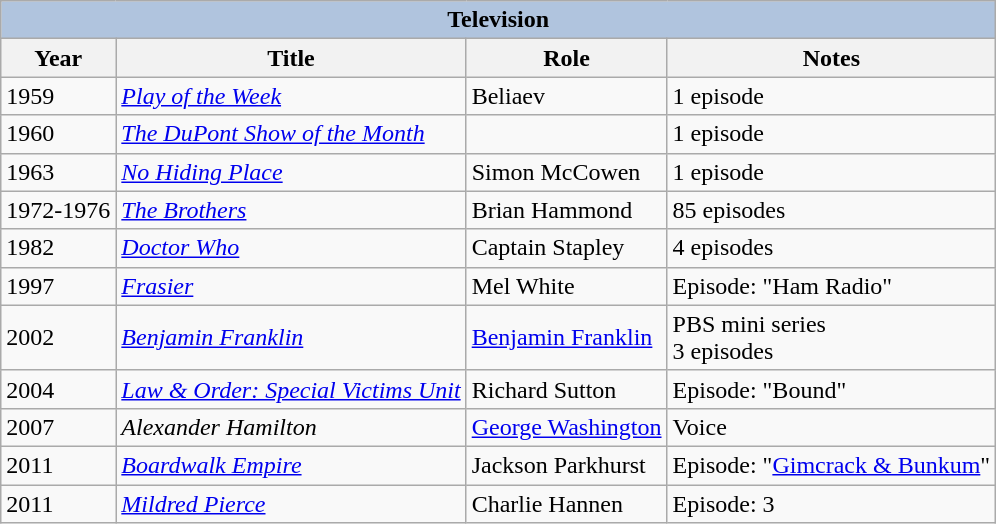<table class="wikitable">
<tr>
<th colspan="4" style="background: LightSteelBlue;">Television</th>
</tr>
<tr>
<th>Year</th>
<th>Title</th>
<th>Role</th>
<th>Notes</th>
</tr>
<tr>
<td>1959</td>
<td><em><a href='#'>Play of the Week</a></em></td>
<td>Beliaev</td>
<td>1 episode</td>
</tr>
<tr>
<td>1960</td>
<td><em><a href='#'>The DuPont Show of the Month</a></em></td>
<td></td>
<td>1 episode</td>
</tr>
<tr>
<td>1963</td>
<td><em><a href='#'>No Hiding Place</a></em></td>
<td>Simon McCowen</td>
<td>1 episode</td>
</tr>
<tr>
<td>1972-1976</td>
<td><em><a href='#'>The Brothers</a></em></td>
<td>Brian Hammond</td>
<td>85 episodes</td>
</tr>
<tr>
<td>1982</td>
<td><em><a href='#'>Doctor Who</a></em></td>
<td>Captain Stapley</td>
<td>4 episodes</td>
</tr>
<tr>
<td>1997</td>
<td><em><a href='#'>Frasier</a></em></td>
<td>Mel White</td>
<td>Episode: "Ham Radio"</td>
</tr>
<tr>
<td>2002</td>
<td><em><a href='#'>Benjamin Franklin</a></em></td>
<td><a href='#'>Benjamin Franklin</a></td>
<td>PBS mini series<br>3 episodes</td>
</tr>
<tr>
<td>2004</td>
<td><em><a href='#'>Law & Order: Special Victims Unit</a></em></td>
<td>Richard Sutton</td>
<td>Episode: "Bound"</td>
</tr>
<tr>
<td>2007</td>
<td><em>Alexander Hamilton</em></td>
<td><a href='#'>George Washington</a></td>
<td>Voice</td>
</tr>
<tr>
<td>2011</td>
<td><em><a href='#'>Boardwalk Empire</a></em></td>
<td>Jackson Parkhurst</td>
<td>Episode: "<a href='#'>Gimcrack & Bunkum</a>"</td>
</tr>
<tr>
<td>2011</td>
<td><em><a href='#'>Mildred Pierce</a></em></td>
<td>Charlie Hannen</td>
<td>Episode: 3</td>
</tr>
</table>
